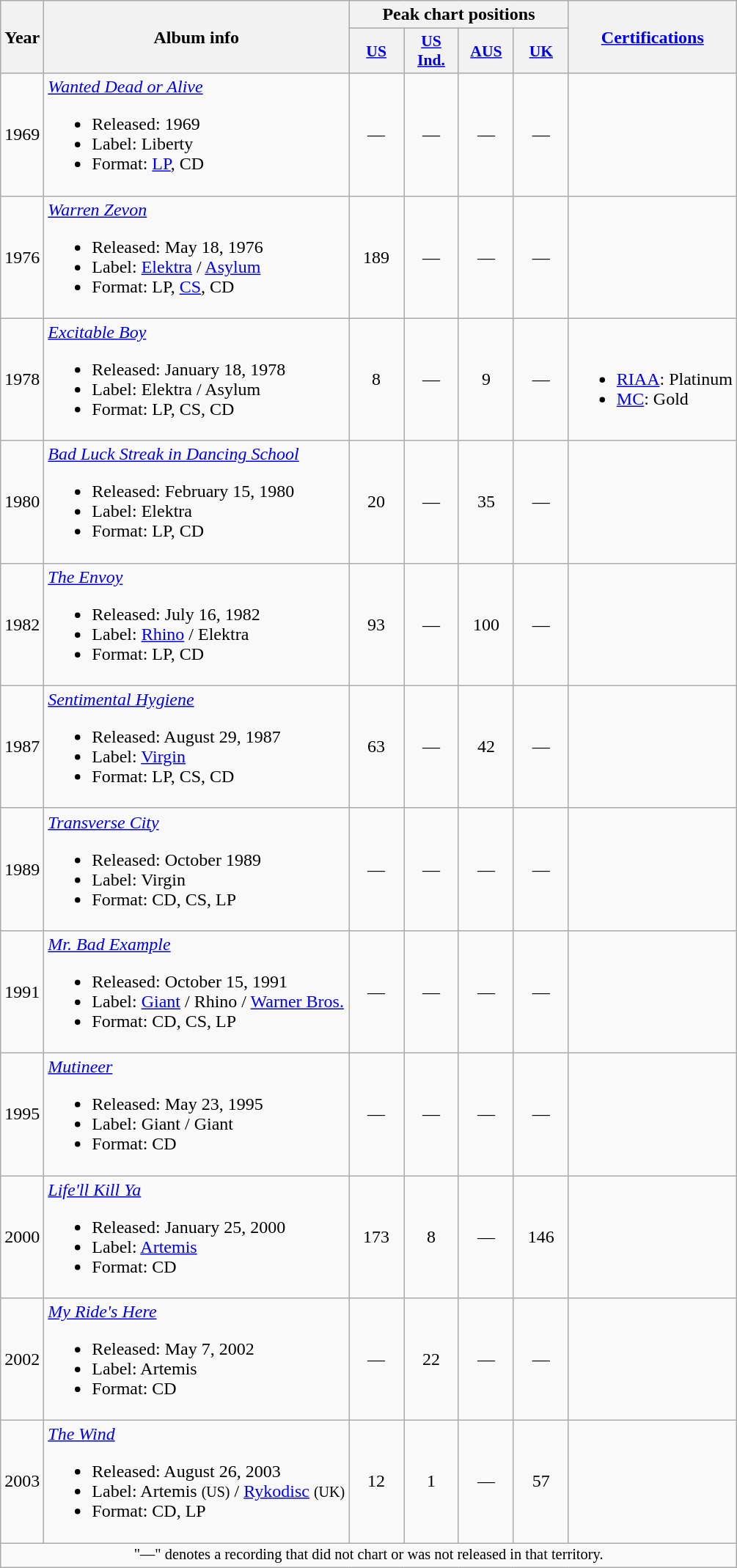<table class="wikitable">
<tr>
<th rowspan="2">Year</th>
<th rowspan="2">Album info</th>
<th colspan="4">Peak chart positions</th>
<th rowspan="2"><a href='#'>Certifications</a></th>
</tr>
<tr>
<th style="width:3em;font-size:90%;"><a href='#'>US</a><br></th>
<th style="width:3em;font-size:90%;"><a href='#'>US<br>Ind.</a><br></th>
<th style="width:3em;font-size:90%;"><a href='#'>AUS</a><br></th>
<th style="width:3em;font-size:90%;"><a href='#'>UK</a><br></th>
</tr>
<tr>
<td style="text-align:center;">1969</td>
<td><em><a href='#'>Wanted Dead or Alive</a></em><br><ul><li>Released: 1969</li><li>Label: Liberty</li><li>Format: <a href='#'>LP</a>, CD</li></ul></td>
<td style="text-align:center;">—</td>
<td style="text-align:center;">—</td>
<td style="text-align:center;">—</td>
<td style="text-align:center;">—</td>
<td></td>
</tr>
<tr>
<td style="text-align:center;">1976</td>
<td><em><a href='#'>Warren Zevon</a></em><br><ul><li>Released: May 18, 1976</li><li>Label: <a href='#'>Elektra</a> / <a href='#'>Asylum</a></li><li>Format: LP, <a href='#'>CS</a>, CD</li></ul></td>
<td style="text-align:center;">189</td>
<td style="text-align:center;">—</td>
<td style="text-align:center;">—</td>
<td style="text-align:center;">—</td>
<td></td>
</tr>
<tr>
<td style="text-align:center;">1978</td>
<td><em><a href='#'>Excitable Boy</a></em><br><ul><li>Released: January 18, 1978</li><li>Label: Elektra / Asylum</li><li>Format: LP, CS, CD</li></ul></td>
<td style="text-align:center;">8</td>
<td style="text-align:center;">—</td>
<td style="text-align:center;">9</td>
<td style="text-align:center;">—</td>
<td><br><ul><li><a href='#'>RIAA</a>: Platinum</li><li><a href='#'>MC</a>: Gold</li></ul></td>
</tr>
<tr>
<td style="text-align:center;">1980</td>
<td><em><a href='#'>Bad Luck Streak in Dancing School</a></em><br><ul><li>Released: February 15, 1980</li><li>Label: Elektra</li><li>Format: LP, CD</li></ul></td>
<td style="text-align:center;">20</td>
<td style="text-align:center;">—</td>
<td style="text-align:center;">35</td>
<td style="text-align:center;">—</td>
<td></td>
</tr>
<tr>
<td style="text-align:center;">1982</td>
<td><em><a href='#'>The Envoy</a></em><br><ul><li>Released: July 16, 1982</li><li>Label: <a href='#'>Rhino</a> / Elektra</li><li>Format: LP, CD</li></ul></td>
<td style="text-align:center;">93</td>
<td style="text-align:center;">—</td>
<td style="text-align:center;">100</td>
<td style="text-align:center;">—</td>
<td></td>
</tr>
<tr>
<td style="text-align:center;">1987</td>
<td><em><a href='#'>Sentimental Hygiene</a></em><br><ul><li>Released: August 29, 1987</li><li>Label: <a href='#'>Virgin</a></li><li>Format: LP, CS, CD</li></ul></td>
<td style="text-align:center;">63</td>
<td style="text-align:center;">—</td>
<td style="text-align:center;">42</td>
<td style="text-align:center;">—</td>
<td></td>
</tr>
<tr>
<td style="text-align:center;">1989</td>
<td><em><a href='#'>Transverse City</a></em><br><ul><li>Released: October 1989</li><li>Label: Virgin</li><li>Format: CD, CS, LP</li></ul></td>
<td style="text-align:center;">—</td>
<td style="text-align:center;">—</td>
<td style="text-align:center;">—</td>
<td style="text-align:center;">—</td>
<td></td>
</tr>
<tr>
<td style="text-align:center;">1991</td>
<td><em><a href='#'>Mr. Bad Example</a></em><br><ul><li>Released: October 15, 1991</li><li>Label: <a href='#'>Giant</a> / Rhino / <a href='#'>Warner Bros.</a></li><li>Format: CD, CS, LP</li></ul></td>
<td style="text-align:center;">—</td>
<td style="text-align:center;">—</td>
<td style="text-align:center;">—</td>
<td style="text-align:center;">—</td>
<td></td>
</tr>
<tr>
<td style="text-align:center;">1995</td>
<td><em><a href='#'>Mutineer</a></em><br><ul><li>Released: May 23, 1995</li><li>Label: Giant / Giant</li><li>Format: CD</li></ul></td>
<td style="text-align:center;">—</td>
<td style="text-align:center;">—</td>
<td style="text-align:center;">—</td>
<td style="text-align:center;">—</td>
<td></td>
</tr>
<tr>
<td style="text-align:center;">2000</td>
<td><em><a href='#'>Life'll Kill Ya</a></em><br><ul><li>Released: January 25, 2000</li><li>Label: <a href='#'>Artemis</a></li><li>Format: CD</li></ul></td>
<td style="text-align:center;">173</td>
<td style="text-align:center;">8</td>
<td style="text-align:center;">—</td>
<td style="text-align:center;">146</td>
<td></td>
</tr>
<tr>
<td style="text-align:center;">2002</td>
<td><em><a href='#'>My Ride's Here</a></em><br><ul><li>Released: May 7, 2002</li><li>Label: Artemis</li><li>Format: CD</li></ul></td>
<td style="text-align:center;">—</td>
<td style="text-align:center;">22</td>
<td style="text-align:center;">—</td>
<td style="text-align:center;">—</td>
<td></td>
</tr>
<tr>
<td style="text-align:center;">2003</td>
<td><em><a href='#'>The Wind</a></em><br><ul><li>Released: August 26, 2003</li><li>Label: Artemis <small>(US)</small> / <a href='#'>Rykodisc</a> <small>(UK)</small></li><li>Format: CD, LP</li></ul></td>
<td style="text-align:center;">12</td>
<td style="text-align:center;">1</td>
<td style="text-align:center;">—</td>
<td style="text-align:center;">57</td>
<td></td>
</tr>
<tr>
<td colspan="7" style="font-size:85%; text-align:center">"—" denotes a recording that did not chart or was not released in that territory.</td>
</tr>
</table>
